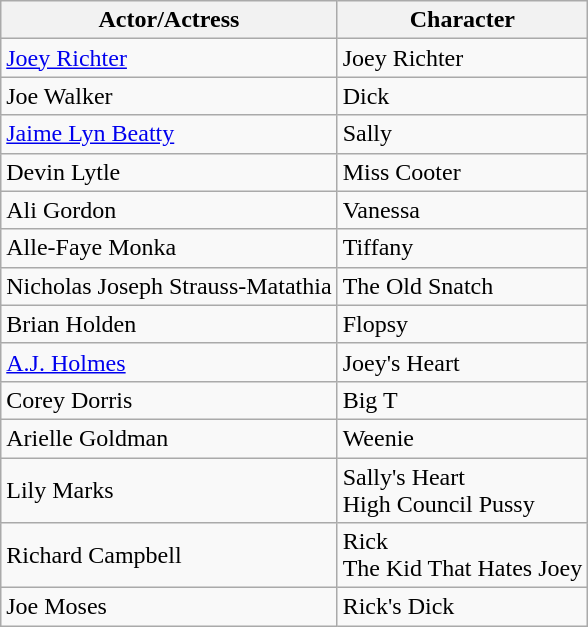<table class="wikitable">
<tr>
<th>Actor/Actress</th>
<th>Character</th>
</tr>
<tr>
<td><a href='#'>Joey Richter</a></td>
<td>Joey Richter</td>
</tr>
<tr>
<td>Joe Walker</td>
<td>Dick</td>
</tr>
<tr>
<td><a href='#'>Jaime Lyn Beatty</a></td>
<td>Sally</td>
</tr>
<tr>
<td>Devin Lytle</td>
<td>Miss Cooter</td>
</tr>
<tr>
<td>Ali Gordon</td>
<td>Vanessa</td>
</tr>
<tr>
<td>Alle-Faye Monka</td>
<td>Tiffany</td>
</tr>
<tr>
<td>Nicholas Joseph Strauss-Matathia</td>
<td>The Old Snatch</td>
</tr>
<tr>
<td>Brian Holden</td>
<td>Flopsy</td>
</tr>
<tr>
<td><a href='#'>A.J. Holmes</a></td>
<td>Joey's Heart</td>
</tr>
<tr>
<td>Corey Dorris</td>
<td>Big T</td>
</tr>
<tr>
<td>Arielle Goldman</td>
<td>Weenie</td>
</tr>
<tr>
<td>Lily Marks</td>
<td>Sally's Heart<br>High Council Pussy</td>
</tr>
<tr>
<td>Richard Campbell</td>
<td>Rick<br>The Kid That Hates Joey</td>
</tr>
<tr>
<td>Joe Moses</td>
<td>Rick's Dick</td>
</tr>
</table>
